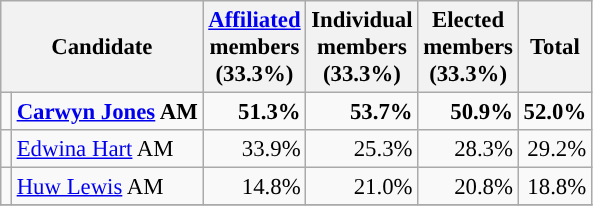<table class="wikitable sortable" style="font-size: 95%;">
<tr>
<th colspan="2" scope="col">Candidate<br></th>
<th scope="col"><a href='#'>Affiliated</a> <br> members<br> <strong>(33.3%)</strong></th>
<th scope="col">Individual <br> members <br> <strong>(33.3%)</strong></th>
<th scope="col">Elected <br>members<br> <strong>(33.3%)</strong></th>
<th scope="col">Total</th>
</tr>
<tr align="right">
<td style="background-color: "></td>
<td scope="row" align="left"><strong><a href='#'>Carwyn Jones</a> AM</strong></td>
<td><strong>51.3%</strong></td>
<td><strong>53.7%</strong></td>
<td><strong>50.9%</strong></td>
<td><strong>52.0%</strong></td>
</tr>
<tr align="right">
<td style="background-color: "></td>
<td scope="row" align="left"><a href='#'>Edwina Hart</a> AM</td>
<td>33.9%</td>
<td>25.3%</td>
<td>28.3%</td>
<td>29.2%</td>
</tr>
<tr align="right">
<td style="background-color: "></td>
<td scope="row" align="left"><a href='#'>Huw Lewis</a> AM</td>
<td>14.8%</td>
<td>21.0%</td>
<td>20.8%</td>
<td>18.8%</td>
</tr>
<tr>
</tr>
</table>
